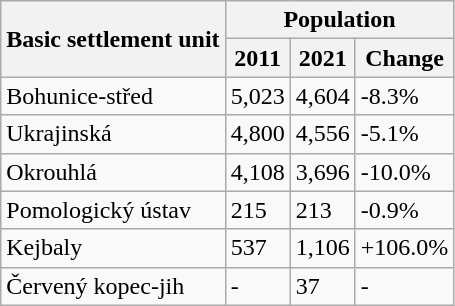<table class="wikitable sortable">
<tr>
<th rowspan=2>Basic settlement unit</th>
<th colspan=3>Population</th>
</tr>
<tr>
<th>2011</th>
<th>2021</th>
<th>Change</th>
</tr>
<tr>
<td>Bohunice-střed</td>
<td>5,023</td>
<td>4,604</td>
<td>-8.3%</td>
</tr>
<tr>
<td>Ukrajinská</td>
<td>4,800</td>
<td>4,556</td>
<td>-5.1%</td>
</tr>
<tr>
<td>Okrouhlá</td>
<td>4,108</td>
<td>3,696</td>
<td>-10.0%</td>
</tr>
<tr>
<td>Pomologický ústav</td>
<td>215</td>
<td>213</td>
<td>-0.9%</td>
</tr>
<tr>
<td>Kejbaly</td>
<td>537</td>
<td>1,106</td>
<td>+106.0%</td>
</tr>
<tr>
<td>Červený kopec-jih</td>
<td>-</td>
<td>37</td>
<td>-</td>
</tr>
</table>
